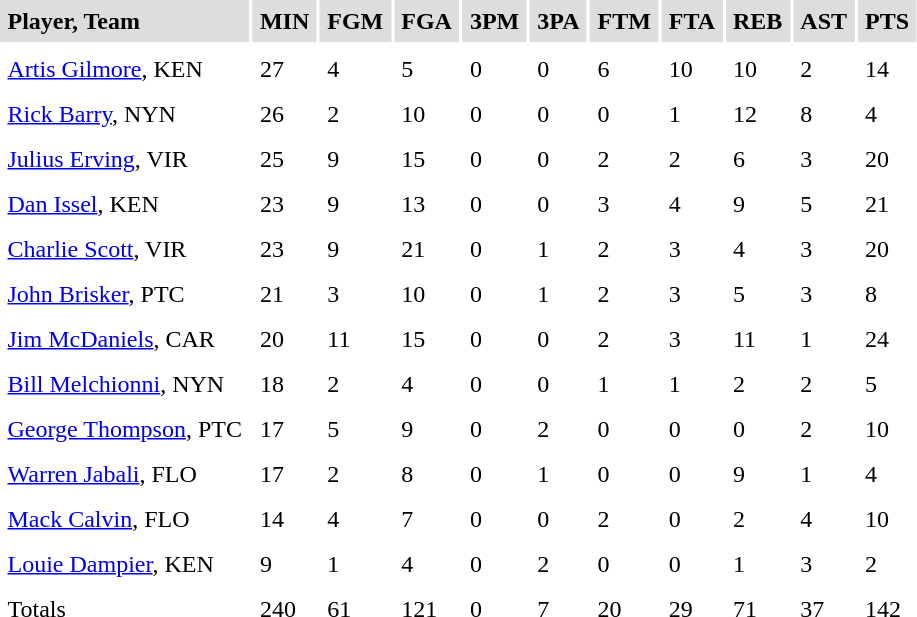<table cellpadding=5>
<tr bgcolor="#dddddd">
<td><strong>Player, Team</strong></td>
<td><strong>MIN</strong></td>
<td><strong>FGM</strong></td>
<td><strong>FGA</strong></td>
<td><strong>3PM</strong></td>
<td><strong>3PA</strong></td>
<td><strong>FTM</strong></td>
<td><strong>FTA</strong></td>
<td><strong>REB</strong></td>
<td><strong>AST</strong></td>
<td><strong>PTS</strong></td>
</tr>
<tr bgcolor="#eeeeee">
</tr>
<tr>
<td><a href='#'>Artis Gilmore</a>, KEN</td>
<td>27</td>
<td>4</td>
<td>5</td>
<td>0</td>
<td>0</td>
<td>6</td>
<td>10</td>
<td>10</td>
<td>2</td>
<td>14</td>
</tr>
<tr>
<td><a href='#'>Rick Barry</a>, NYN</td>
<td>26</td>
<td>2</td>
<td>10</td>
<td>0</td>
<td>0</td>
<td>0</td>
<td>1</td>
<td>12</td>
<td>8</td>
<td>4</td>
</tr>
<tr>
<td><a href='#'>Julius Erving</a>, VIR</td>
<td>25</td>
<td>9</td>
<td>15</td>
<td>0</td>
<td>0</td>
<td>2</td>
<td>2</td>
<td>6</td>
<td>3</td>
<td>20</td>
</tr>
<tr>
<td><a href='#'>Dan Issel</a>, KEN</td>
<td>23</td>
<td>9</td>
<td>13</td>
<td>0</td>
<td>0</td>
<td>3</td>
<td>4</td>
<td>9</td>
<td>5</td>
<td>21</td>
</tr>
<tr>
<td><a href='#'>Charlie Scott</a>, VIR</td>
<td>23</td>
<td>9</td>
<td>21</td>
<td>0</td>
<td>1</td>
<td>2</td>
<td>3</td>
<td>4</td>
<td>3</td>
<td>20</td>
</tr>
<tr>
<td><a href='#'>John Brisker</a>, PTC</td>
<td>21</td>
<td>3</td>
<td>10</td>
<td>0</td>
<td>1</td>
<td>2</td>
<td>3</td>
<td>5</td>
<td>3</td>
<td>8</td>
</tr>
<tr>
<td><a href='#'>Jim McDaniels</a>, CAR</td>
<td>20</td>
<td>11</td>
<td>15</td>
<td>0</td>
<td>0</td>
<td>2</td>
<td>3</td>
<td>11</td>
<td>1</td>
<td>24</td>
</tr>
<tr>
<td><a href='#'>Bill Melchionni</a>, NYN</td>
<td>18</td>
<td>2</td>
<td>4</td>
<td>0</td>
<td>0</td>
<td>1</td>
<td>1</td>
<td>2</td>
<td>2</td>
<td>5</td>
</tr>
<tr>
<td><a href='#'>George Thompson</a>, PTC</td>
<td>17</td>
<td>5</td>
<td>9</td>
<td>0</td>
<td>2</td>
<td>0</td>
<td>0</td>
<td>0</td>
<td>2</td>
<td>10</td>
</tr>
<tr>
<td><a href='#'>Warren Jabali</a>, FLO</td>
<td>17</td>
<td>2</td>
<td>8</td>
<td>0</td>
<td>1</td>
<td>0</td>
<td>0</td>
<td>9</td>
<td>1</td>
<td>4</td>
</tr>
<tr>
<td><a href='#'>Mack Calvin</a>, FLO</td>
<td>14</td>
<td>4</td>
<td>7</td>
<td>0</td>
<td>0</td>
<td>2</td>
<td>0</td>
<td>2</td>
<td>4</td>
<td>10</td>
</tr>
<tr>
<td><a href='#'>Louie Dampier</a>, KEN</td>
<td>9</td>
<td>1</td>
<td>4</td>
<td>0</td>
<td>2</td>
<td>0</td>
<td>0</td>
<td>1</td>
<td>3</td>
<td>2</td>
</tr>
<tr>
<td>Totals</td>
<td>240</td>
<td>61</td>
<td>121</td>
<td>0</td>
<td>7</td>
<td>20</td>
<td>29</td>
<td>71</td>
<td>37</td>
<td>142</td>
</tr>
<tr>
</tr>
</table>
